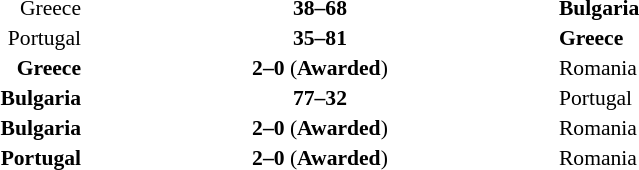<table width=75% cellspacing=1>
<tr>
<th width=25%></th>
<th width=25%></th>
<th width=25%></th>
</tr>
<tr style=font-size:90%>
<td align=right>Greece</td>
<td align=center><strong>38–68</strong></td>
<td><strong>Bulgaria</strong></td>
</tr>
<tr style=font-size:90%>
<td align=right>Portugal</td>
<td align=center><strong>35–81</strong></td>
<td><strong>Greece</strong></td>
</tr>
<tr style=font-size:90%>
<td align=right><strong>Greece</strong></td>
<td align=center><strong>2–0</strong> (<strong>Awarded</strong>)</td>
<td>Romania</td>
</tr>
<tr style=font-size:90%>
<td align=right><strong>Bulgaria</strong></td>
<td align=center><strong>77–32</strong></td>
<td>Portugal</td>
</tr>
<tr style=font-size:90%>
<td align=right><strong>Bulgaria</strong></td>
<td align=center><strong>2–0</strong> (<strong>Awarded</strong>)</td>
<td>Romania</td>
</tr>
<tr style=font-size:90%>
<td align=right><strong>Portugal</strong></td>
<td align=center><strong>2–0</strong> (<strong>Awarded</strong>)</td>
<td>Romania</td>
</tr>
</table>
